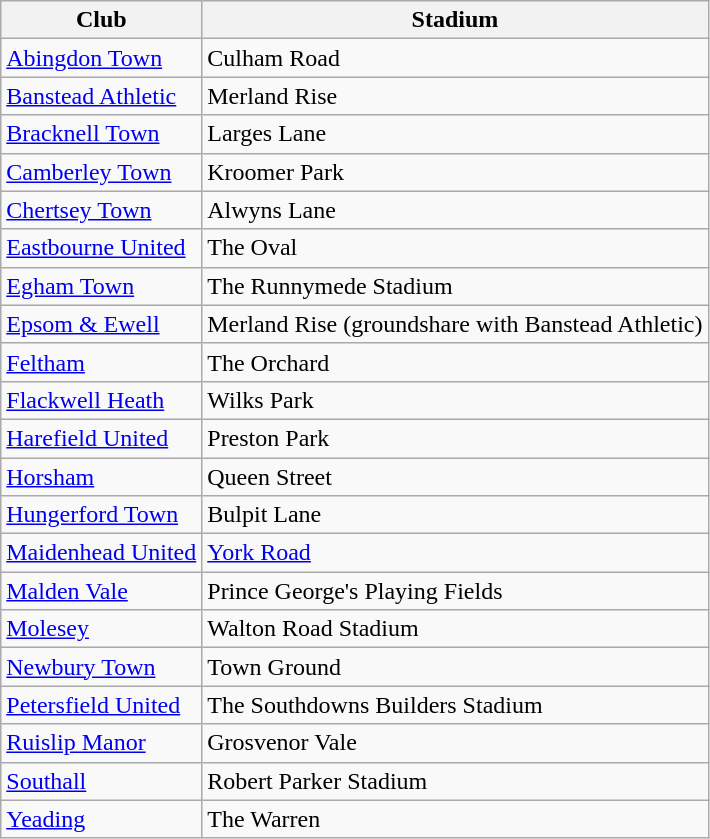<table class="wikitable sortable">
<tr>
<th>Club</th>
<th>Stadium</th>
</tr>
<tr>
<td><a href='#'>Abingdon Town</a></td>
<td>Culham Road</td>
</tr>
<tr>
<td><a href='#'>Banstead Athletic</a></td>
<td>Merland Rise</td>
</tr>
<tr>
<td><a href='#'>Bracknell Town</a></td>
<td>Larges Lane</td>
</tr>
<tr>
<td><a href='#'>Camberley Town</a></td>
<td>Kroomer Park</td>
</tr>
<tr>
<td><a href='#'>Chertsey Town</a></td>
<td>Alwyns Lane</td>
</tr>
<tr>
<td><a href='#'>Eastbourne United</a></td>
<td>The Oval</td>
</tr>
<tr>
<td><a href='#'>Egham Town</a></td>
<td>The Runnymede Stadium</td>
</tr>
<tr>
<td><a href='#'>Epsom & Ewell</a></td>
<td>Merland Rise (groundshare with Banstead Athletic)</td>
</tr>
<tr>
<td><a href='#'>Feltham</a></td>
<td>The Orchard</td>
</tr>
<tr>
<td><a href='#'>Flackwell Heath</a></td>
<td>Wilks Park</td>
</tr>
<tr>
<td><a href='#'>Harefield United</a></td>
<td>Preston Park</td>
</tr>
<tr>
<td><a href='#'>Horsham</a></td>
<td>Queen Street</td>
</tr>
<tr>
<td><a href='#'>Hungerford Town</a></td>
<td>Bulpit Lane</td>
</tr>
<tr>
<td><a href='#'>Maidenhead United</a></td>
<td><a href='#'>York Road</a></td>
</tr>
<tr>
<td><a href='#'>Malden Vale</a></td>
<td>Prince George's Playing Fields</td>
</tr>
<tr>
<td><a href='#'>Molesey</a></td>
<td>Walton Road Stadium</td>
</tr>
<tr>
<td><a href='#'>Newbury Town</a></td>
<td>Town Ground</td>
</tr>
<tr>
<td><a href='#'>Petersfield United</a></td>
<td>The Southdowns Builders Stadium</td>
</tr>
<tr>
<td><a href='#'>Ruislip Manor</a></td>
<td>Grosvenor Vale</td>
</tr>
<tr>
<td><a href='#'>Southall</a></td>
<td>Robert Parker Stadium</td>
</tr>
<tr>
<td><a href='#'>Yeading</a></td>
<td>The Warren</td>
</tr>
</table>
